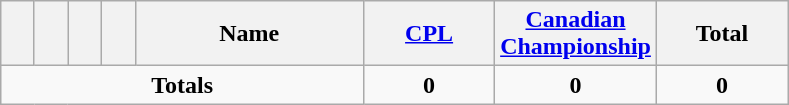<table class="wikitable" style="text-align:center">
<tr>
<th width=15></th>
<th width=15></th>
<th width=15></th>
<th width=15></th>
<th width=145>Name</th>
<th width=80><strong><a href='#'>CPL</a></strong></th>
<th width=80><strong><a href='#'>Canadian Championship</a></strong></th>
<th width=80>Total</th>
</tr>
<tr>
<td colspan="5"><strong>Totals</strong></td>
<td><strong>0</strong></td>
<td><strong>0</strong></td>
<td><strong>0</strong></td>
</tr>
</table>
